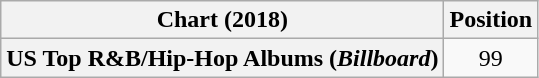<table class="wikitable plainrowheaders" style="text-align:center">
<tr>
<th scope="col">Chart (2018)</th>
<th scope="col">Position</th>
</tr>
<tr>
<th scope="row">US Top R&B/Hip-Hop Albums (<em>Billboard</em>)</th>
<td>99</td>
</tr>
</table>
